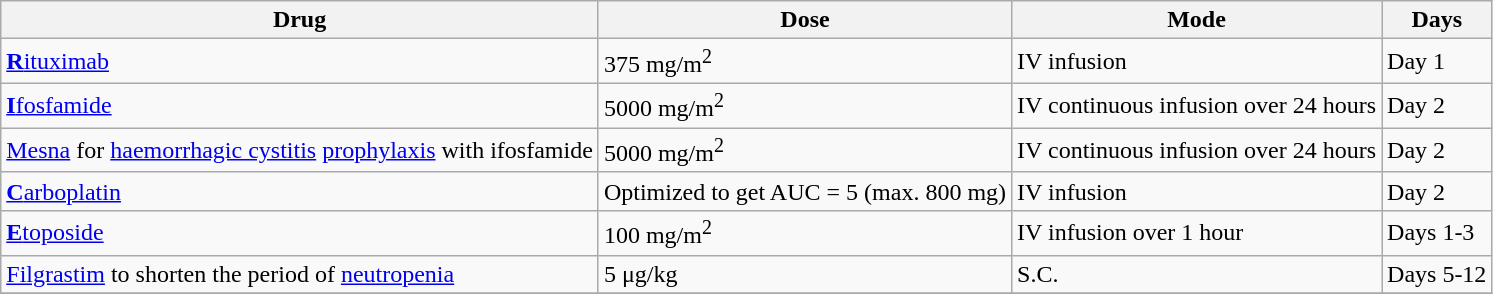<table class="wikitable">
<tr>
<th>Drug</th>
<th>Dose</th>
<th>Mode</th>
<th>Days</th>
</tr>
<tr>
<td><a href='#'><strong>R</strong>ituximab</a></td>
<td>375 mg/m<sup>2</sup></td>
<td>IV infusion</td>
<td>Day 1</td>
</tr>
<tr>
<td><a href='#'><strong>I</strong>fosfamide</a></td>
<td>5000 mg/m<sup>2</sup></td>
<td>IV continuous infusion over 24 hours</td>
<td>Day 2</td>
</tr>
<tr>
<td><a href='#'>Mesna</a> for <a href='#'>haemorrhagic cystitis</a> <a href='#'>prophylaxis</a> with ifosfamide</td>
<td>5000 mg/m<sup>2</sup></td>
<td>IV continuous infusion over 24 hours</td>
<td>Day 2</td>
</tr>
<tr>
<td><a href='#'><strong>C</strong>arboplatin</a></td>
<td>Optimized to get AUC = 5 (max. 800 mg)</td>
<td>IV infusion</td>
<td>Day 2</td>
</tr>
<tr>
<td><a href='#'><strong>E</strong>toposide</a></td>
<td>100 mg/m<sup>2</sup></td>
<td>IV infusion over 1 hour</td>
<td>Days 1-3</td>
</tr>
<tr>
<td><a href='#'>Filgrastim</a> to shorten the period of <a href='#'>neutropenia</a></td>
<td>5 μg/kg</td>
<td>S.C.</td>
<td>Days 5-12</td>
</tr>
<tr>
</tr>
</table>
